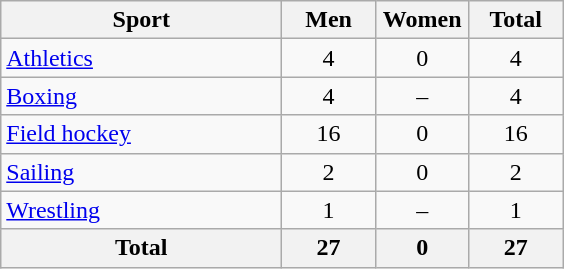<table class="wikitable sortable" style="text-align:center;">
<tr>
<th width=180>Sport</th>
<th width=55>Men</th>
<th width=55>Women</th>
<th width=55>Total</th>
</tr>
<tr>
<td align=left><a href='#'>Athletics</a></td>
<td>4</td>
<td>0</td>
<td>4</td>
</tr>
<tr>
<td align=left><a href='#'>Boxing</a></td>
<td>4</td>
<td>–</td>
<td>4</td>
</tr>
<tr>
<td align=left><a href='#'>Field hockey</a></td>
<td>16</td>
<td>0</td>
<td>16</td>
</tr>
<tr>
<td align=left><a href='#'>Sailing</a></td>
<td>2</td>
<td>0</td>
<td>2</td>
</tr>
<tr>
<td align=left><a href='#'>Wrestling</a></td>
<td>1</td>
<td>–</td>
<td>1</td>
</tr>
<tr>
<th>Total</th>
<th>27</th>
<th>0</th>
<th>27</th>
</tr>
</table>
